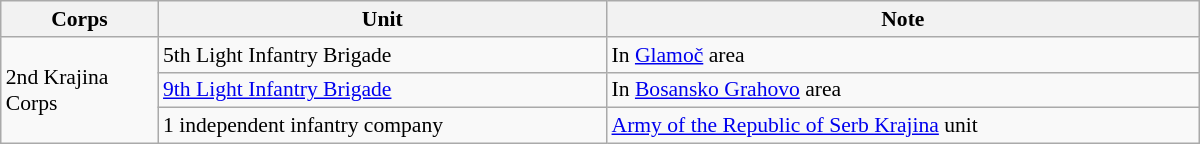<table class="plainrowheaders wikitable collapsible" style="cellspacing=2px; text-align:left; font-size:90%;" width=800px>
<tr style="font-size:100%; text-align:right;">
<th style="width:100px;" scope="col">Corps</th>
<th style="width:300px;" scope="col">Unit</th>
<th style="width:400px;" scope="col">Note</th>
</tr>
<tr>
<td rowspan=3>2nd Krajina Corps</td>
<td>5th Light Infantry Brigade</td>
<td>In <a href='#'>Glamoč</a> area</td>
</tr>
<tr>
<td><a href='#'>9th Light Infantry Brigade</a></td>
<td>In <a href='#'>Bosansko Grahovo</a> area</td>
</tr>
<tr>
<td>1 independent infantry company</td>
<td><a href='#'>Army of the Republic of Serb Krajina</a> unit</td>
</tr>
</table>
